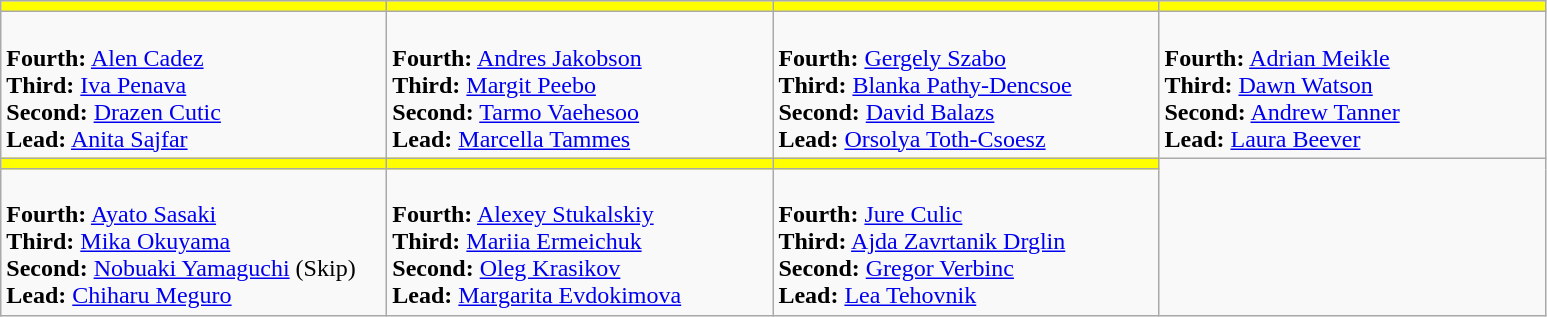<table class="wikitable">
<tr>
<th style="background: #FFFF00;" width=250></th>
<th style="background: #FFFF00;" width=250></th>
<th style="background: #FFFF00;" width=250></th>
<th style="background: #FFFF00;" width=250></th>
</tr>
<tr>
<td><br><strong>Fourth:</strong> <a href='#'>Alen Cadez</a><br>
<strong>Third:</strong> <a href='#'>Iva Penava</a><br>
<strong>Second:</strong> <a href='#'>Drazen Cutic</a><br>
<strong>Lead:</strong> <a href='#'>Anita Sajfar</a></td>
<td><br><strong>Fourth:</strong>  <a href='#'>Andres Jakobson</a><br>
<strong>Third:</strong> <a href='#'>Margit Peebo</a><br>
<strong>Second:</strong> <a href='#'>Tarmo Vaehesoo</a><br>
<strong>Lead:</strong> <a href='#'>Marcella Tammes</a></td>
<td><br><strong>Fourth:</strong> <a href='#'>Gergely Szabo</a><br>
<strong>Third:</strong> <a href='#'>Blanka Pathy-Dencsoe</a><br>
<strong>Second:</strong> <a href='#'>David Balazs</a><br>
<strong>Lead:</strong> <a href='#'>Orsolya Toth-Csoesz</a></td>
<td><br><strong>Fourth:</strong> <a href='#'>Adrian Meikle</a><br>
<strong>Third:</strong> <a href='#'>Dawn Watson</a><br>
<strong>Second:</strong> <a href='#'>Andrew Tanner</a><br>
<strong>Lead:</strong> <a href='#'>Laura Beever</a></td>
</tr>
<tr>
<th style="background: #FFFF00;" width=250></th>
<th style="background: #FFFF00;" width=250></th>
<th style="background: #FFFF00;" width=250></th>
</tr>
<tr>
<td><br><strong>Fourth:</strong> <a href='#'>Ayato Sasaki</a><br>
<strong>Third:</strong> <a href='#'>Mika Okuyama</a><br>
<strong>Second:</strong> <a href='#'>Nobuaki Yamaguchi</a> (Skip)<br>
<strong>Lead:</strong> <a href='#'>Chiharu Meguro</a></td>
<td><br><strong>Fourth:</strong> <a href='#'>Alexey Stukalskiy</a><br>
<strong>Third:</strong> <a href='#'>Mariia Ermeichuk</a><br>
<strong>Second:</strong> <a href='#'>Oleg Krasikov</a><br>
<strong>Lead:</strong> <a href='#'>Margarita Evdokimova</a></td>
<td><br><strong>Fourth:</strong> <a href='#'>Jure Culic</a><br>
<strong>Third:</strong> <a href='#'>Ajda Zavrtanik Drglin</a><br>
<strong>Second:</strong> <a href='#'>Gregor Verbinc</a><br>
<strong>Lead:</strong> <a href='#'>Lea Tehovnik</a></td>
</tr>
</table>
